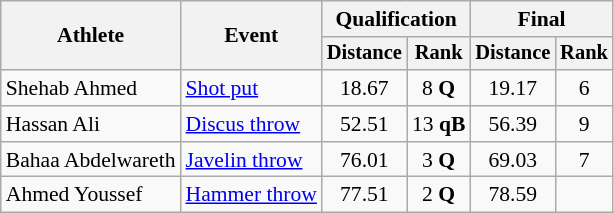<table class="wikitable" style="font-size:90%">
<tr>
<th rowspan=2>Athlete</th>
<th rowspan=2>Event</th>
<th colspan=2>Qualification</th>
<th colspan=2>Final</th>
</tr>
<tr style="font-size:95%">
<th>Distance</th>
<th>Rank</th>
<th>Distance</th>
<th>Rank</th>
</tr>
<tr align=center>
<td align=left>Shehab Ahmed</td>
<td align=left><a href='#'>Shot put</a></td>
<td>18.67</td>
<td>8 <strong>Q</strong></td>
<td>19.17</td>
<td>6</td>
</tr>
<tr align=center>
<td align=left>Hassan Ali</td>
<td align=left><a href='#'>Discus throw</a></td>
<td>52.51</td>
<td>13 <strong>qB</strong></td>
<td>56.39</td>
<td>9</td>
</tr>
<tr align=center>
<td align=left>Bahaa Abdelwareth</td>
<td align=left><a href='#'>Javelin throw</a></td>
<td>76.01</td>
<td>3 <strong>Q</strong></td>
<td>69.03</td>
<td>7</td>
</tr>
<tr align=center>
<td align=left>Ahmed Youssef</td>
<td align=left><a href='#'>Hammer throw</a></td>
<td>77.51</td>
<td>2 <strong>Q</strong></td>
<td>78.59</td>
<td></td>
</tr>
</table>
